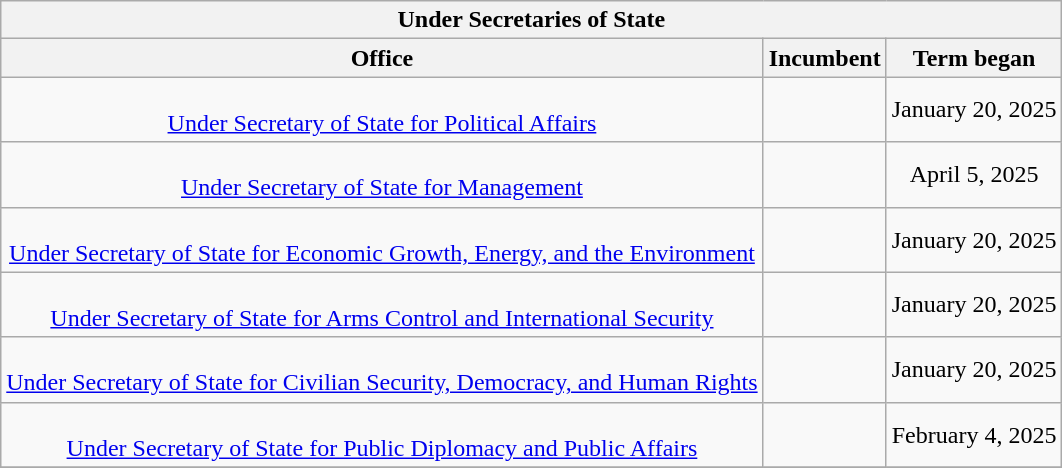<table class="wikitable sortable" style="text-align:center">
<tr>
<th colspan="3">Under Secretaries of State</th>
</tr>
<tr>
<th>Office</th>
<th>Incumbent</th>
<th data-sort-type="date">Term began</th>
</tr>
<tr>
<td data-sort-value="Under Secretary for Political Affairs"><br><a href='#'>Under Secretary of State for Political Affairs</a><br></td>
<td data-sort-value="Kenna, Lisa D." align="center"><br></td>
<td>January 20, 2025</td>
</tr>
<tr>
<td data-sort-value="Under Secretary for Management"><br><a href='#'>Under Secretary of State for Management</a><br></td>
<td data-sort-value="Cunningham, José" align="center"><br></td>
<td>April 5, 2025</td>
</tr>
<tr>
<td data-sort-value="Under Secretary for Economic Growth"><br><a href='#'>Under Secretary of State for Economic Growth, Energy, and the Environment</a><br></td>
<td data-sort-value="Lertsen, Thomas E. " align="center"><br></td>
<td>January 20, 2025</td>
</tr>
<tr>
<td data-sort-value="Under Secretary for Arms Control and International Security"><br><a href='#'>Under Secretary of State for Arms Control and International Security</a><br></td>
<td data-sort-value="Christensen, Brent T. " align="center"><br></td>
<td>January 20, 2025</td>
</tr>
<tr>
<td data-sort-value="Under Secretary for Civilian Security"><br><a href='#'>Under Secretary of State for Civilian Security, Democracy, and Human Rights</a><br></td>
<td data-sort-value="Gombis, Albert " align="center"><br></td>
<td>January 20, 2025</td>
</tr>
<tr>
<td data-sort-value="Under Secretary for Public Diplomacy"><br><a href='#'>Under Secretary of State for Public Diplomacy and Public Affairs</a><br></td>
<td data-sort-value="Beattie, Darren" align="center"><br></td>
<td>February 4, 2025</td>
</tr>
<tr>
</tr>
</table>
